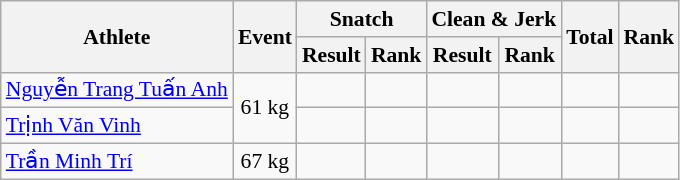<table class="wikitable" style="text-align:center; font-size:90%">
<tr>
<th rowspan="2">Athlete</th>
<th rowspan="2">Event</th>
<th colspan="2">Snatch</th>
<th colspan="2">Clean & Jerk</th>
<th rowspan="2">Total</th>
<th rowspan="2">Rank</th>
</tr>
<tr>
<th>Result</th>
<th>Rank</th>
<th>Result</th>
<th>Rank</th>
</tr>
<tr>
<td align="left"><a href='#'>Nguyễn Trang Tuấn Anh</a></td>
<td rowspan="2">61 kg</td>
<td></td>
<td></td>
<td></td>
<td></td>
<td></td>
<td></td>
</tr>
<tr>
<td align="left"><a href='#'>Trịnh Văn Vinh</a></td>
<td></td>
<td></td>
<td></td>
<td></td>
<td></td>
<td></td>
</tr>
<tr>
<td align="left"><a href='#'>Trần Minh Trí</a></td>
<td>67 kg</td>
<td></td>
<td></td>
<td></td>
<td></td>
<td></td>
<td></td>
</tr>
</table>
